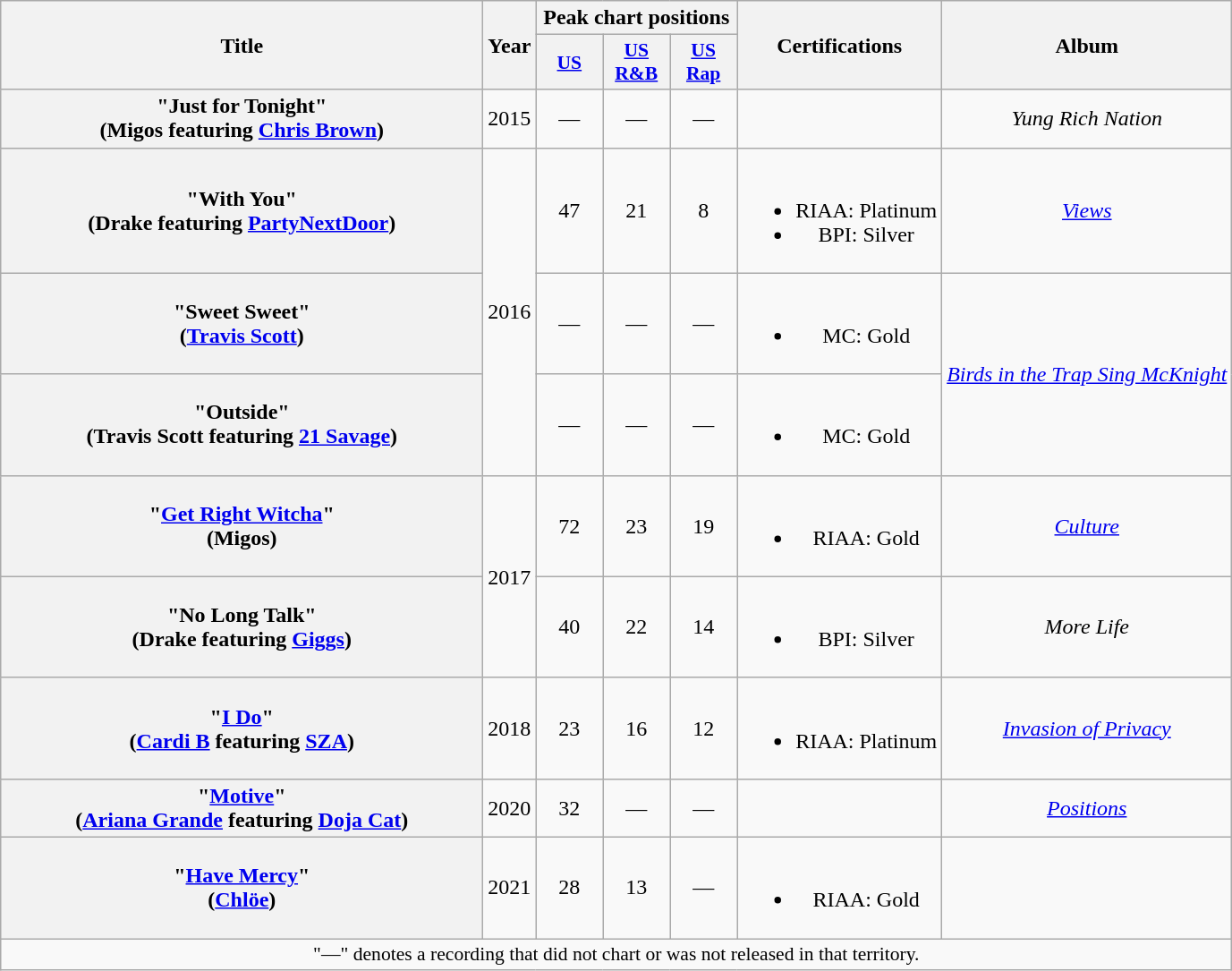<table class="wikitable plainrowheaders" style="text-align:center;">
<tr>
<th scope="col" rowspan="2" style="width:22em;">Title</th>
<th scope="col" rowspan="2">Year</th>
<th scope="col" colspan="3">Peak chart positions</th>
<th scope="col" rowspan="2">Certifications</th>
<th scope="col" rowspan="2">Album</th>
</tr>
<tr>
<th scope="col" style="width:3em;font-size:90%;"><a href='#'>US</a><br></th>
<th scope="col" style="width:3em;font-size:90%;"><a href='#'>US<br>R&B</a></th>
<th scope="col" style="width:3em;font-size:90%;"><a href='#'>US<br>Rap</a></th>
</tr>
<tr>
<th scope="row">"Just for Tonight"<br><span>(Migos featuring <a href='#'>Chris Brown</a>)</span></th>
<td>2015</td>
<td>—</td>
<td>—</td>
<td>—</td>
<td></td>
<td><em>Yung Rich Nation</em></td>
</tr>
<tr>
<th scope="row">"With You"<br><span>(Drake featuring <a href='#'>PartyNextDoor</a>)</span></th>
<td rowspan="3">2016</td>
<td>47</td>
<td>21</td>
<td>8</td>
<td><br><ul><li>RIAA: Platinum</li><li>BPI: Silver</li></ul></td>
<td><em><a href='#'>Views</a></em></td>
</tr>
<tr>
<th scope="row">"Sweet Sweet"<br><span>(<a href='#'>Travis Scott</a>)</span></th>
<td>—</td>
<td>—</td>
<td>—</td>
<td><br><ul><li>MC: Gold</li></ul></td>
<td rowspan="2"><em><a href='#'>Birds in the Trap Sing McKnight</a></em></td>
</tr>
<tr>
<th scope="row">"Outside"<br><span>(Travis Scott featuring <a href='#'>21 Savage</a>)</span></th>
<td>—</td>
<td>—</td>
<td>—</td>
<td><br><ul><li>MC: Gold</li></ul></td>
</tr>
<tr>
<th scope="row">"<a href='#'>Get Right Witcha</a>"<br><span>(Migos)</span></th>
<td rowspan="2">2017</td>
<td>72</td>
<td>23</td>
<td>19</td>
<td><br><ul><li>RIAA: Gold</li></ul></td>
<td><em><a href='#'>Culture</a></em></td>
</tr>
<tr>
<th scope="row">"No Long Talk"<br><span>(Drake featuring <a href='#'>Giggs</a>)</span></th>
<td>40</td>
<td>22</td>
<td>14</td>
<td><br><ul><li>BPI: Silver</li></ul></td>
<td><em>More Life</em></td>
</tr>
<tr>
<th scope="row">"<a href='#'>I Do</a>"<br><span>(<a href='#'>Cardi B</a> featuring <a href='#'>SZA</a>)</span></th>
<td>2018</td>
<td>23</td>
<td>16</td>
<td>12</td>
<td><br><ul><li>RIAA: Platinum</li></ul></td>
<td><em><a href='#'>Invasion of Privacy</a></em></td>
</tr>
<tr>
<th scope="row">"<a href='#'>Motive</a>"<br><span>(<a href='#'>Ariana Grande</a> featuring <a href='#'>Doja Cat</a>)</span></th>
<td>2020</td>
<td>32</td>
<td>—</td>
<td>—</td>
<td></td>
<td><em><a href='#'>Positions</a></em></td>
</tr>
<tr>
<th scope="row">"<a href='#'>Have Mercy</a>"<br><span>(<a href='#'>Chlöe</a>)</span></th>
<td>2021</td>
<td>28</td>
<td>13</td>
<td>—</td>
<td><br><ul><li>RIAA: Gold</li></ul></td>
<td></td>
</tr>
<tr>
<td colspan="8" style="font-size:90%">"—" denotes a recording that did not chart or was not released in that territory.</td>
</tr>
</table>
